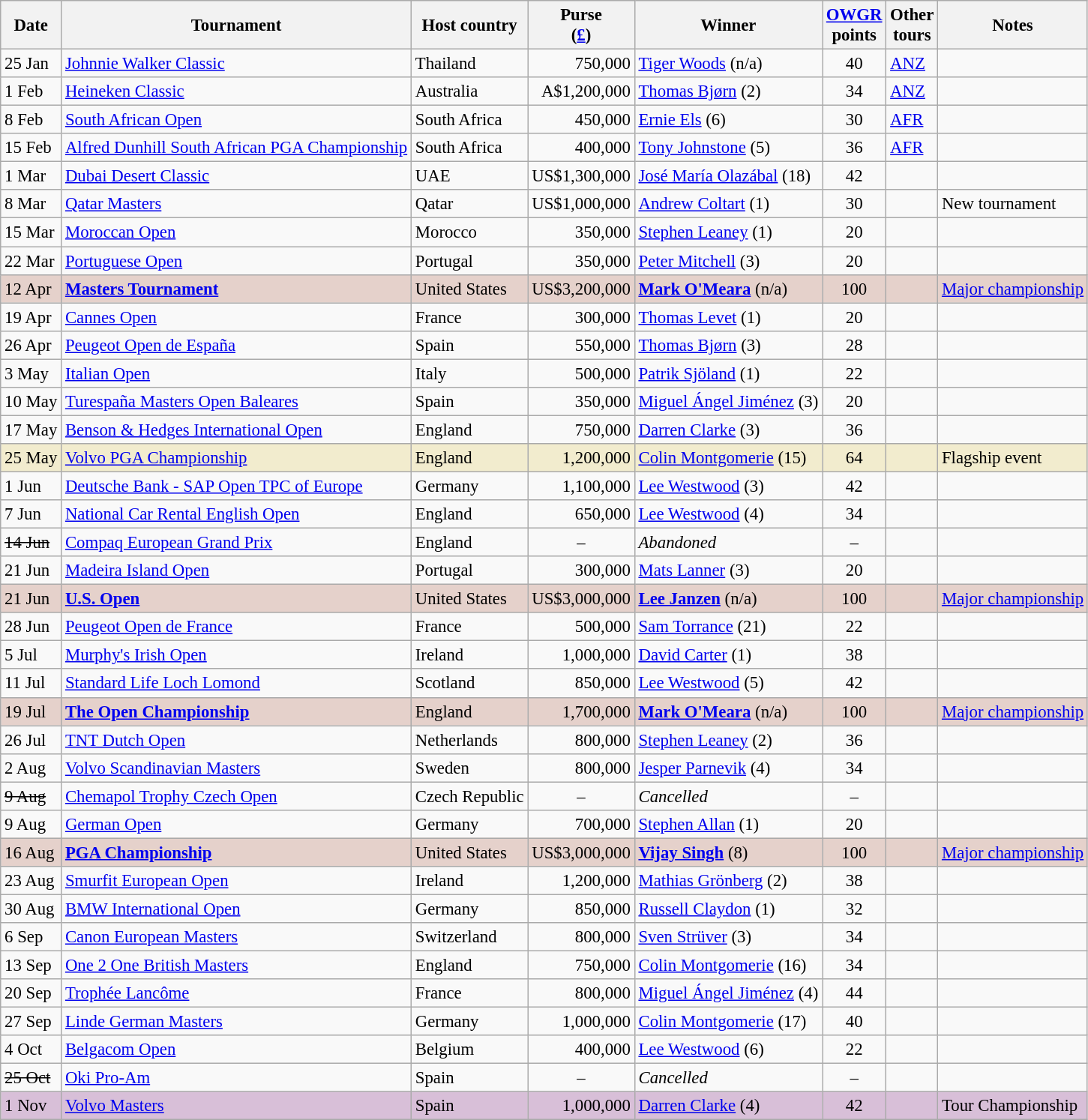<table class="wikitable" style="font-size:95%">
<tr>
<th>Date</th>
<th>Tournament</th>
<th>Host country</th>
<th>Purse<br>(<a href='#'>£</a>)</th>
<th>Winner</th>
<th><a href='#'>OWGR</a><br>points</th>
<th>Other<br>tours</th>
<th>Notes</th>
</tr>
<tr>
<td>25 Jan</td>
<td><a href='#'>Johnnie Walker Classic</a></td>
<td>Thailand</td>
<td align=right>750,000</td>
<td> <a href='#'>Tiger Woods</a> (n/a)</td>
<td align=center>40</td>
<td><a href='#'>ANZ</a></td>
<td></td>
</tr>
<tr>
<td>1 Feb</td>
<td><a href='#'>Heineken Classic</a></td>
<td>Australia</td>
<td align=right>A$1,200,000</td>
<td> <a href='#'>Thomas Bjørn</a> (2)</td>
<td align=center>34</td>
<td><a href='#'>ANZ</a></td>
<td></td>
</tr>
<tr>
<td>8 Feb</td>
<td><a href='#'>South African Open</a></td>
<td>South Africa</td>
<td align=right>450,000</td>
<td> <a href='#'>Ernie Els</a> (6)</td>
<td align=center>30</td>
<td><a href='#'>AFR</a></td>
<td></td>
</tr>
<tr>
<td>15 Feb</td>
<td><a href='#'>Alfred Dunhill South African PGA Championship</a></td>
<td>South Africa</td>
<td align=right>400,000</td>
<td> <a href='#'>Tony Johnstone</a> (5)</td>
<td align=center>36</td>
<td><a href='#'>AFR</a></td>
<td></td>
</tr>
<tr>
<td>1 Mar</td>
<td><a href='#'>Dubai Desert Classic</a></td>
<td>UAE</td>
<td align=right>US$1,300,000</td>
<td> <a href='#'>José María Olazábal</a> (18)</td>
<td align=center>42</td>
<td></td>
<td></td>
</tr>
<tr>
<td>8 Mar</td>
<td><a href='#'>Qatar Masters</a></td>
<td>Qatar</td>
<td align=right>US$1,000,000</td>
<td> <a href='#'>Andrew Coltart</a> (1)</td>
<td align=center>30</td>
<td></td>
<td>New tournament</td>
</tr>
<tr>
<td>15 Mar</td>
<td><a href='#'>Moroccan Open</a></td>
<td>Morocco</td>
<td align=right>350,000</td>
<td> <a href='#'>Stephen Leaney</a> (1)</td>
<td align=center>20</td>
<td></td>
<td></td>
</tr>
<tr>
<td>22 Mar</td>
<td><a href='#'>Portuguese Open</a></td>
<td>Portugal</td>
<td align=right>350,000</td>
<td> <a href='#'>Peter Mitchell</a> (3)</td>
<td align=center>20</td>
<td></td>
<td></td>
</tr>
<tr style="background:#e5d1cb;">
<td>12 Apr</td>
<td><strong><a href='#'>Masters Tournament</a></strong></td>
<td>United States</td>
<td align=right>US$3,200,000</td>
<td> <strong><a href='#'>Mark O'Meara</a></strong> (n/a)</td>
<td align=center>100</td>
<td></td>
<td><a href='#'>Major championship</a></td>
</tr>
<tr>
<td>19 Apr</td>
<td><a href='#'>Cannes Open</a></td>
<td>France</td>
<td align=right>300,000</td>
<td> <a href='#'>Thomas Levet</a> (1)</td>
<td align=center>20</td>
<td></td>
<td></td>
</tr>
<tr>
<td>26 Apr</td>
<td><a href='#'>Peugeot Open de España</a></td>
<td>Spain</td>
<td align=right>550,000</td>
<td> <a href='#'>Thomas Bjørn</a> (3)</td>
<td align=center>28</td>
<td></td>
<td></td>
</tr>
<tr>
<td>3 May</td>
<td><a href='#'>Italian Open</a></td>
<td>Italy</td>
<td align=right>500,000</td>
<td> <a href='#'>Patrik Sjöland</a> (1)</td>
<td align=center>22</td>
<td></td>
<td></td>
</tr>
<tr>
<td>10 May</td>
<td><a href='#'>Turespaña Masters Open Baleares</a></td>
<td>Spain</td>
<td align=right>350,000</td>
<td> <a href='#'>Miguel Ángel Jiménez</a> (3)</td>
<td align=center>20</td>
<td></td>
<td></td>
</tr>
<tr>
<td>17 May</td>
<td><a href='#'>Benson & Hedges International Open</a></td>
<td>England</td>
<td align=right>750,000</td>
<td> <a href='#'>Darren Clarke</a> (3)</td>
<td align=center>36</td>
<td></td>
<td></td>
</tr>
<tr style="background:#f2ecce;">
<td>25 May</td>
<td><a href='#'>Volvo PGA Championship</a></td>
<td>England</td>
<td align=right>1,200,000</td>
<td> <a href='#'>Colin Montgomerie</a> (15)</td>
<td align=center>64</td>
<td></td>
<td>Flagship event</td>
</tr>
<tr>
<td>1 Jun</td>
<td><a href='#'>Deutsche Bank - SAP Open TPC of Europe</a></td>
<td>Germany</td>
<td align=right>1,100,000</td>
<td> <a href='#'>Lee Westwood</a> (3)</td>
<td align=center>42</td>
<td></td>
<td></td>
</tr>
<tr>
<td>7 Jun</td>
<td><a href='#'>National Car Rental English Open</a></td>
<td>England</td>
<td align=right>650,000</td>
<td> <a href='#'>Lee Westwood</a> (4)</td>
<td align=center>34</td>
<td></td>
<td></td>
</tr>
<tr>
<td><s>14 Jun</s></td>
<td><a href='#'>Compaq European Grand Prix</a></td>
<td>England</td>
<td align=center>–</td>
<td><em>Abandoned</em></td>
<td align=center>–</td>
<td></td>
<td></td>
</tr>
<tr>
<td>21 Jun</td>
<td><a href='#'>Madeira Island Open</a></td>
<td>Portugal</td>
<td align=right>300,000</td>
<td> <a href='#'>Mats Lanner</a> (3)</td>
<td align=center>20</td>
<td></td>
<td></td>
</tr>
<tr style="background:#e5d1cb;">
<td>21 Jun</td>
<td><strong><a href='#'>U.S. Open</a></strong></td>
<td>United States</td>
<td align=right>US$3,000,000</td>
<td> <strong><a href='#'>Lee Janzen</a></strong> (n/a)</td>
<td align=center>100</td>
<td></td>
<td><a href='#'>Major championship</a></td>
</tr>
<tr>
<td>28 Jun</td>
<td><a href='#'>Peugeot Open de France</a></td>
<td>France</td>
<td align=right>500,000</td>
<td> <a href='#'>Sam Torrance</a> (21)</td>
<td align=center>22</td>
<td></td>
<td></td>
</tr>
<tr>
<td>5 Jul</td>
<td><a href='#'>Murphy's Irish Open</a></td>
<td>Ireland</td>
<td align=right>1,000,000</td>
<td> <a href='#'>David Carter</a> (1)</td>
<td align=center>38</td>
<td></td>
<td></td>
</tr>
<tr>
<td>11 Jul</td>
<td><a href='#'>Standard Life Loch Lomond</a></td>
<td>Scotland</td>
<td align=right>850,000</td>
<td> <a href='#'>Lee Westwood</a> (5)</td>
<td align=center>42</td>
<td></td>
<td></td>
</tr>
<tr style="background:#e5d1cb;">
<td>19 Jul</td>
<td><strong><a href='#'>The Open Championship</a></strong></td>
<td>England</td>
<td align=right>1,700,000</td>
<td> <strong><a href='#'>Mark O'Meara</a></strong> (n/a)</td>
<td align=center>100</td>
<td></td>
<td><a href='#'>Major championship</a></td>
</tr>
<tr>
<td>26 Jul</td>
<td><a href='#'>TNT Dutch Open</a></td>
<td>Netherlands</td>
<td align=right>800,000</td>
<td> <a href='#'>Stephen Leaney</a> (2)</td>
<td align=center>36</td>
<td></td>
<td></td>
</tr>
<tr>
<td>2 Aug</td>
<td><a href='#'>Volvo Scandinavian Masters</a></td>
<td>Sweden</td>
<td align=right>800,000</td>
<td> <a href='#'>Jesper Parnevik</a> (4)</td>
<td align=center>34</td>
<td></td>
<td></td>
</tr>
<tr>
<td><s>9 Aug</s></td>
<td><a href='#'>Chemapol Trophy Czech Open</a></td>
<td>Czech Republic</td>
<td align=center>–</td>
<td><em>Cancelled</em></td>
<td align=center>–</td>
<td></td>
<td></td>
</tr>
<tr>
<td>9 Aug</td>
<td><a href='#'>German Open</a></td>
<td>Germany</td>
<td align=right>700,000</td>
<td> <a href='#'>Stephen Allan</a> (1)</td>
<td align=center>20</td>
<td></td>
<td></td>
</tr>
<tr style="background:#e5d1cb;">
<td>16 Aug</td>
<td><strong><a href='#'>PGA Championship</a></strong></td>
<td>United States</td>
<td align=right>US$3,000,000</td>
<td> <strong><a href='#'>Vijay Singh</a></strong> (8)</td>
<td align=center>100</td>
<td></td>
<td><a href='#'>Major championship</a></td>
</tr>
<tr>
<td>23 Aug</td>
<td><a href='#'>Smurfit European Open</a></td>
<td>Ireland</td>
<td align=right>1,200,000</td>
<td> <a href='#'>Mathias Grönberg</a> (2)</td>
<td align=center>38</td>
<td></td>
<td></td>
</tr>
<tr>
<td>30 Aug</td>
<td><a href='#'>BMW International Open</a></td>
<td>Germany</td>
<td align=right>850,000</td>
<td> <a href='#'>Russell Claydon</a> (1)</td>
<td align=center>32</td>
<td></td>
<td></td>
</tr>
<tr>
<td>6 Sep</td>
<td><a href='#'>Canon European Masters</a></td>
<td>Switzerland</td>
<td align=right>800,000</td>
<td> <a href='#'>Sven Strüver</a> (3)</td>
<td align=center>34</td>
<td></td>
<td></td>
</tr>
<tr>
<td>13 Sep</td>
<td><a href='#'>One 2 One British Masters</a></td>
<td>England</td>
<td align=right>750,000</td>
<td> <a href='#'>Colin Montgomerie</a> (16)</td>
<td align=center>34</td>
<td></td>
<td></td>
</tr>
<tr>
<td>20 Sep</td>
<td><a href='#'>Trophée Lancôme</a></td>
<td>France</td>
<td align=right>800,000</td>
<td> <a href='#'>Miguel Ángel Jiménez</a> (4)</td>
<td align=center>44</td>
<td></td>
<td></td>
</tr>
<tr>
<td>27 Sep</td>
<td><a href='#'>Linde German Masters</a></td>
<td>Germany</td>
<td align=right>1,000,000</td>
<td> <a href='#'>Colin Montgomerie</a> (17)</td>
<td align=center>40</td>
<td></td>
<td></td>
</tr>
<tr>
<td>4 Oct</td>
<td><a href='#'>Belgacom Open</a></td>
<td>Belgium</td>
<td align=right>400,000</td>
<td> <a href='#'>Lee Westwood</a> (6)</td>
<td align=center>22</td>
<td></td>
<td></td>
</tr>
<tr>
<td><s>25 Oct</s></td>
<td><a href='#'>Oki Pro-Am</a></td>
<td>Spain</td>
<td align=center>–</td>
<td><em>Cancelled</em></td>
<td align=center>–</td>
<td></td>
<td></td>
</tr>
<tr style="background:thistle;">
<td>1 Nov</td>
<td><a href='#'>Volvo Masters</a></td>
<td>Spain</td>
<td align=right>1,000,000</td>
<td> <a href='#'>Darren Clarke</a> (4)</td>
<td align=center>42</td>
<td></td>
<td>Tour Championship</td>
</tr>
</table>
